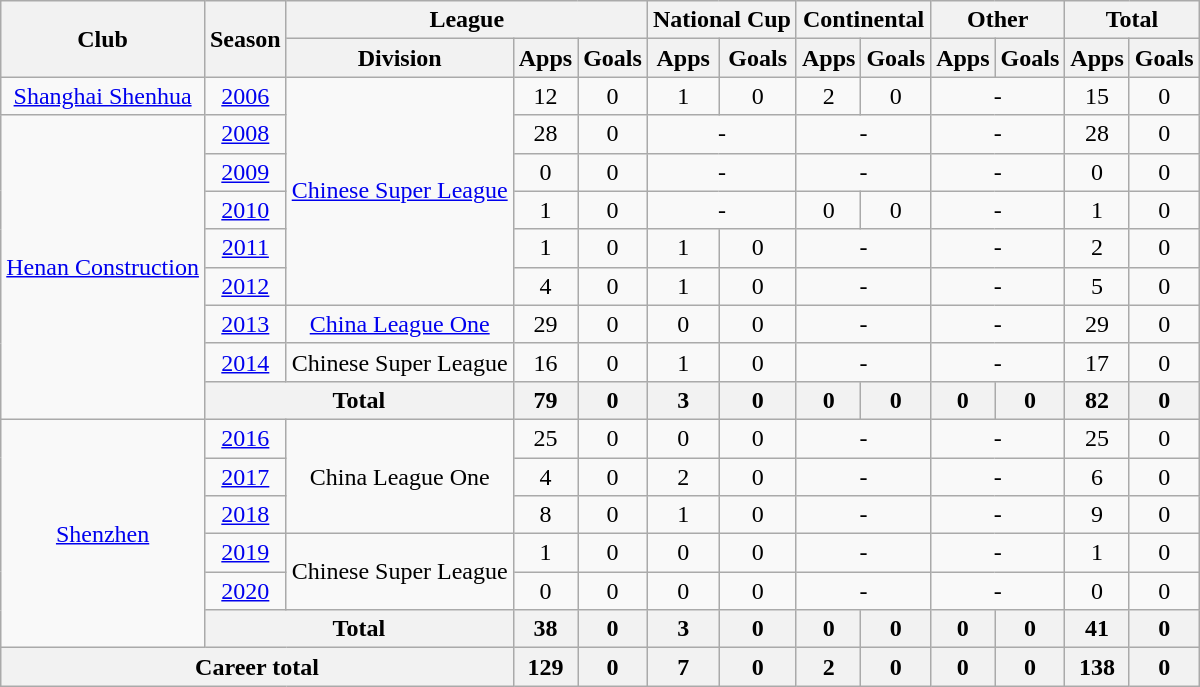<table class="wikitable" style="text-align: center">
<tr>
<th rowspan="2">Club</th>
<th rowspan="2">Season</th>
<th colspan="3">League</th>
<th colspan="2">National Cup</th>
<th colspan="2">Continental</th>
<th colspan="2">Other</th>
<th colspan="2">Total</th>
</tr>
<tr>
<th>Division</th>
<th>Apps</th>
<th>Goals</th>
<th>Apps</th>
<th>Goals</th>
<th>Apps</th>
<th>Goals</th>
<th>Apps</th>
<th>Goals</th>
<th>Apps</th>
<th>Goals</th>
</tr>
<tr>
<td><a href='#'>Shanghai Shenhua</a></td>
<td><a href='#'>2006</a></td>
<td rowspan=6><a href='#'>Chinese Super League</a></td>
<td>12</td>
<td>0</td>
<td>1</td>
<td>0</td>
<td>2</td>
<td>0</td>
<td colspan="2">-</td>
<td>15</td>
<td>0</td>
</tr>
<tr>
<td rowspan=8><a href='#'>Henan Construction</a></td>
<td><a href='#'>2008</a></td>
<td>28</td>
<td>0</td>
<td colspan="2">-</td>
<td colspan="2">-</td>
<td colspan="2">-</td>
<td>28</td>
<td>0</td>
</tr>
<tr>
<td><a href='#'>2009</a></td>
<td>0</td>
<td>0</td>
<td colspan="2">-</td>
<td colspan="2">-</td>
<td colspan="2">-</td>
<td>0</td>
<td>0</td>
</tr>
<tr>
<td><a href='#'>2010</a></td>
<td>1</td>
<td>0</td>
<td colspan="2">-</td>
<td>0</td>
<td>0</td>
<td colspan="2">-</td>
<td>1</td>
<td>0</td>
</tr>
<tr>
<td><a href='#'>2011</a></td>
<td>1</td>
<td>0</td>
<td>1</td>
<td>0</td>
<td colspan="2">-</td>
<td colspan="2">-</td>
<td>2</td>
<td>0</td>
</tr>
<tr>
<td><a href='#'>2012</a></td>
<td>4</td>
<td>0</td>
<td>1</td>
<td>0</td>
<td colspan="2">-</td>
<td colspan="2">-</td>
<td>5</td>
<td>0</td>
</tr>
<tr>
<td><a href='#'>2013</a></td>
<td><a href='#'>China League One</a></td>
<td>29</td>
<td>0</td>
<td>0</td>
<td>0</td>
<td colspan="2">-</td>
<td colspan="2">-</td>
<td>29</td>
<td>0</td>
</tr>
<tr>
<td><a href='#'>2014</a></td>
<td>Chinese Super League</td>
<td>16</td>
<td>0</td>
<td>1</td>
<td>0</td>
<td colspan="2">-</td>
<td colspan="2">-</td>
<td>17</td>
<td>0</td>
</tr>
<tr>
<th colspan=2>Total</th>
<th>79</th>
<th>0</th>
<th>3</th>
<th>0</th>
<th>0</th>
<th>0</th>
<th>0</th>
<th>0</th>
<th>82</th>
<th>0</th>
</tr>
<tr>
<td rowspan=6><a href='#'>Shenzhen</a></td>
<td><a href='#'>2016</a></td>
<td rowspan="3">China League One</td>
<td>25</td>
<td>0</td>
<td>0</td>
<td>0</td>
<td colspan="2">-</td>
<td colspan="2">-</td>
<td>25</td>
<td>0</td>
</tr>
<tr>
<td><a href='#'>2017</a></td>
<td>4</td>
<td>0</td>
<td>2</td>
<td>0</td>
<td colspan="2">-</td>
<td colspan="2">-</td>
<td>6</td>
<td>0</td>
</tr>
<tr>
<td><a href='#'>2018</a></td>
<td>8</td>
<td>0</td>
<td>1</td>
<td>0</td>
<td colspan="2">-</td>
<td colspan="2">-</td>
<td>9</td>
<td>0</td>
</tr>
<tr>
<td><a href='#'>2019</a></td>
<td rowspan=2>Chinese Super League</td>
<td>1</td>
<td>0</td>
<td>0</td>
<td>0</td>
<td colspan="2">-</td>
<td colspan="2">-</td>
<td>1</td>
<td>0</td>
</tr>
<tr>
<td><a href='#'>2020</a></td>
<td>0</td>
<td>0</td>
<td>0</td>
<td>0</td>
<td colspan="2">-</td>
<td colspan="2">-</td>
<td>0</td>
<td>0</td>
</tr>
<tr>
<th colspan=2>Total</th>
<th>38</th>
<th>0</th>
<th>3</th>
<th>0</th>
<th>0</th>
<th>0</th>
<th>0</th>
<th>0</th>
<th>41</th>
<th>0</th>
</tr>
<tr>
<th colspan=3>Career total</th>
<th>129</th>
<th>0</th>
<th>7</th>
<th>0</th>
<th>2</th>
<th>0</th>
<th>0</th>
<th>0</th>
<th>138</th>
<th>0</th>
</tr>
</table>
